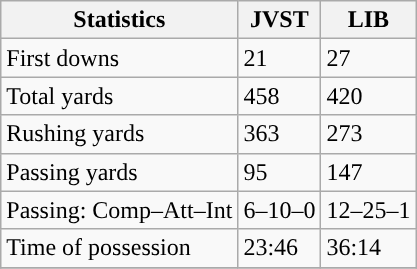<table class="wikitable" style="float: left;">
<tr>
<th>Statistics</th>
<th>JVST</th>
<th>LIB</th>
</tr>
<tr>
<td>First downs</td>
<td>21</td>
<td>27</td>
</tr>
<tr>
<td>Total yards</td>
<td>458</td>
<td>420</td>
</tr>
<tr>
<td>Rushing yards</td>
<td>363</td>
<td>273</td>
</tr>
<tr>
<td>Passing yards</td>
<td>95</td>
<td>147</td>
</tr>
<tr>
<td>Passing: Comp–Att–Int</td>
<td>6–10–0</td>
<td>12–25–1</td>
</tr>
<tr>
<td>Time of possession</td>
<td>23:46</td>
<td>36:14</td>
</tr>
<tr>
</tr>
</table>
